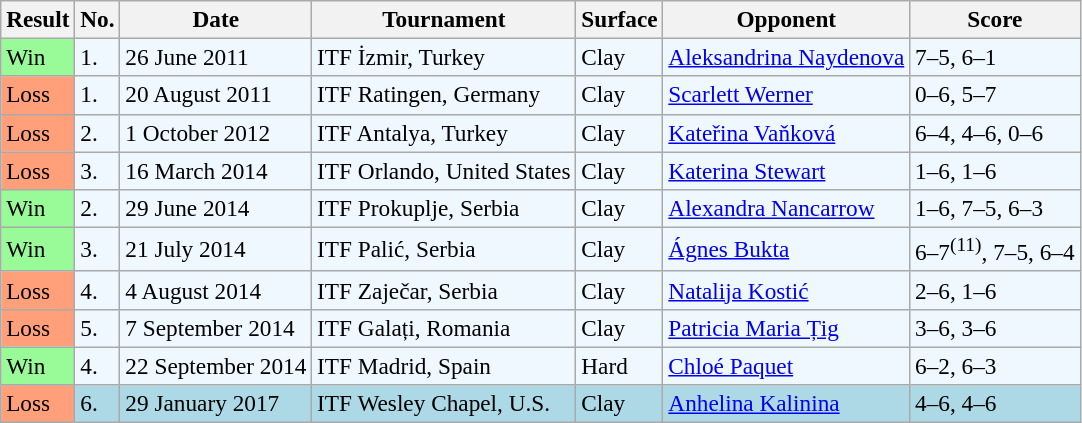<table class="sortable wikitable" style=font-size:97%>
<tr>
<th>Result</th>
<th>No.</th>
<th>Date</th>
<th>Tournament</th>
<th>Surface</th>
<th>Opponent</th>
<th class="unsortable">Score</th>
</tr>
<tr style="background:#f0f8ff;">
<td style="background:#98fb98;">Win</td>
<td>1.</td>
<td>26 June 2011</td>
<td>ITF İzmir, Turkey</td>
<td>Clay</td>
<td> <a href='#'>Aleksandrina Naydenova</a></td>
<td>7–5, 6–1</td>
</tr>
<tr style="background:#f0f8ff;">
<td style="background:#ffa07a;">Loss</td>
<td>1.</td>
<td>20 August 2011</td>
<td>ITF Ratingen, Germany</td>
<td>Clay</td>
<td> <a href='#'>Scarlett Werner</a></td>
<td>0–6, 5–7</td>
</tr>
<tr style="background:#f0f8ff;">
<td style="background:#ffa07a;">Loss</td>
<td>2.</td>
<td>1 October 2012</td>
<td>ITF Antalya, Turkey</td>
<td>Clay</td>
<td> <a href='#'>Kateřina Vaňková</a></td>
<td>6–4, 4–6, 0–6</td>
</tr>
<tr style="background:#f0f8ff;">
<td style="background:#ffa07a;">Loss</td>
<td>3.</td>
<td>16 March 2014</td>
<td>ITF Orlando, United States</td>
<td>Clay</td>
<td> <a href='#'>Katerina Stewart</a></td>
<td>1–6, 1–6</td>
</tr>
<tr style="background:#f0f8ff;">
<td style="background:#98fb98;">Win</td>
<td>2.</td>
<td>29 June 2014</td>
<td>ITF Prokuplje, Serbia</td>
<td>Clay</td>
<td> <a href='#'>Alexandra Nancarrow</a></td>
<td>1–6, 7–5, 6–3</td>
</tr>
<tr style="background:#f0f8ff;">
<td style="background:#98fb98;">Win</td>
<td>3.</td>
<td>21 July 2014</td>
<td>ITF Palić, Serbia</td>
<td>Clay</td>
<td> <a href='#'>Ágnes Bukta</a></td>
<td>6–7<sup>(11)</sup>, 7–5, 6–4</td>
</tr>
<tr style="background:#f0f8ff;">
<td style="background:#ffa07a;">Loss</td>
<td>4.</td>
<td>4 August 2014</td>
<td>ITF Zaječar, Serbia</td>
<td>Clay</td>
<td> <a href='#'>Natalija Kostić</a></td>
<td>2–6, 1–6</td>
</tr>
<tr style="background:#f0f8ff;">
<td style="background:#ffa07a;">Loss</td>
<td>5.</td>
<td>7 September 2014</td>
<td>ITF Galați, Romania</td>
<td>Clay</td>
<td> <a href='#'>Patricia Maria Țig</a></td>
<td>3–6, 3–6</td>
</tr>
<tr style="background:#f0f8ff;">
<td style="background:#98fb98;">Win</td>
<td>4.</td>
<td>22 September 2014</td>
<td>ITF Madrid, Spain</td>
<td>Hard</td>
<td> <a href='#'>Chloé Paquet</a></td>
<td>6–2, 6–3</td>
</tr>
<tr style="background:lightblue;">
<td style="background:#ffa07a;">Loss</td>
<td>6.</td>
<td>29 January 2017</td>
<td>ITF Wesley Chapel, U.S.</td>
<td>Clay</td>
<td> <a href='#'>Anhelina Kalinina</a></td>
<td>4–6, 4–6</td>
</tr>
</table>
